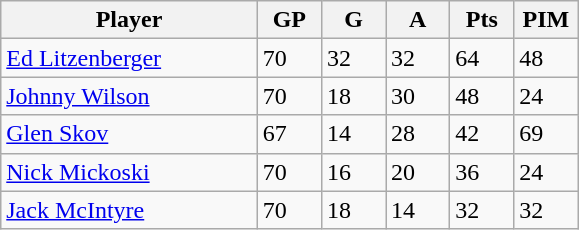<table class="wikitable">
<tr>
<th bgcolor="#DDDDFF" width="40%">Player</th>
<th bgcolor="#DDDDFF" width="10%">GP</th>
<th bgcolor="#DDDDFF" width="10%">G</th>
<th bgcolor="#DDDDFF" width="10%">A</th>
<th bgcolor="#DDDDFF" width="10%">Pts</th>
<th bgcolor="#DDDDFF" width="10%">PIM</th>
</tr>
<tr>
<td><a href='#'>Ed Litzenberger</a></td>
<td>70</td>
<td>32</td>
<td>32</td>
<td>64</td>
<td>48</td>
</tr>
<tr>
<td><a href='#'>Johnny Wilson</a></td>
<td>70</td>
<td>18</td>
<td>30</td>
<td>48</td>
<td>24</td>
</tr>
<tr>
<td><a href='#'>Glen Skov</a></td>
<td>67</td>
<td>14</td>
<td>28</td>
<td>42</td>
<td>69</td>
</tr>
<tr>
<td><a href='#'>Nick Mickoski</a></td>
<td>70</td>
<td>16</td>
<td>20</td>
<td>36</td>
<td>24</td>
</tr>
<tr>
<td><a href='#'>Jack McIntyre</a></td>
<td>70</td>
<td>18</td>
<td>14</td>
<td>32</td>
<td>32</td>
</tr>
</table>
